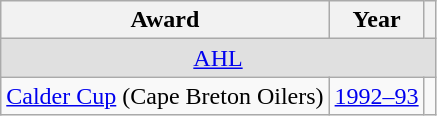<table class="wikitable">
<tr>
<th>Award</th>
<th>Year</th>
<th></th>
</tr>
<tr ALIGN="center" bgcolor="#e0e0e0">
<td colspan="3"><a href='#'>AHL</a></td>
</tr>
<tr>
<td><a href='#'>Calder Cup</a> (Cape Breton Oilers)</td>
<td><a href='#'>1992–93</a></td>
<td></td>
</tr>
</table>
